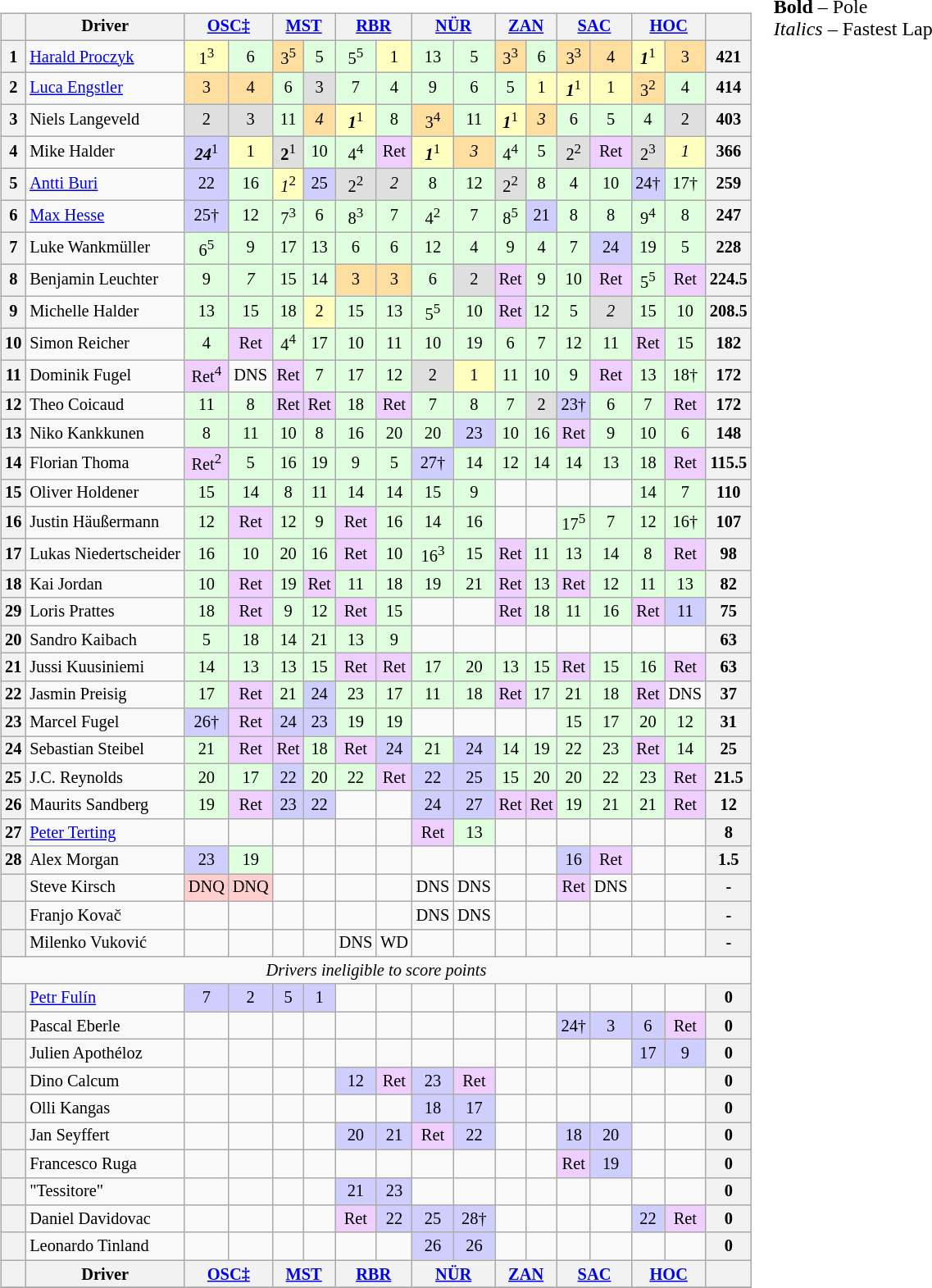<table>
<tr>
<td valign="top"><br><table align=left| class="wikitable" style="font-size: 85%; text-align: center">
<tr valign="top">
<th valign=middle></th>
<th valign=middle>Driver</th>
<th colspan=2><a href='#'>OSC‡</a><br></th>
<th colspan=2><a href='#'>MST</a><br></th>
<th colspan=2><a href='#'>RBR</a><br></th>
<th colspan=2><a href='#'>NÜR</a><br></th>
<th colspan=2><a href='#'>ZAN</a><br></th>
<th colspan=2><a href='#'>SAC</a><br></th>
<th colspan=2><a href='#'>HOC</a><br></th>
<th valign=middle>  </th>
</tr>
<tr>
<th>1</th>
<td align=left> <a href='#'>Harald Proczyk</a></td>
<td style="background:#ffffbf;">1<sup>3</sup></td>
<td style="background:#dfffdf;">6</td>
<td style="background:#ffdf9f;">3<sup>5</sup></td>
<td style="background:#dfffdf;">5</td>
<td style="background:#dfffdf;">5<sup>5</sup></td>
<td style="background:#ffffbf;">1</td>
<td style="background:#dfffdf;">13</td>
<td style="background:#dfffdf;">5</td>
<td style="background:#ffdf9f;">3<sup>3</sup></td>
<td style="background:#dfffdf;">6</td>
<td style="background:#ffdf9f;">3<sup>3</sup></td>
<td style="background:#ffdf9f;">4</td>
<td style="background:#ffffbf;"><strong><em>1</em></strong><sup>1</sup></td>
<td style="background:#ffdf9f;">3</td>
<th>421</th>
</tr>
<tr>
<th>2</th>
<td align=left> <a href='#'>Luca Engstler</a></td>
<td style="background:#ffdf9f;">3</td>
<td style="background:#ffdf9f;">4</td>
<td style="background:#dfffdf;">6</td>
<td style="background:#dfdfdf;">3</td>
<td style="background:#dfffdf;">7</td>
<td style="background:#dfffdf;">4</td>
<td style="background:#dfffdf;">9</td>
<td style="background:#dfffdf;">6</td>
<td style="background:#dfffdf;">5</td>
<td style="background:#ffffbf;">1</td>
<td style="background:#ffffbf;"><strong><em>1</em></strong><sup>1</sup></td>
<td style="background:#ffffbf;">1</td>
<td style="background:#ffdf9f;">3<sup>2</sup></td>
<td style="background:#dfffdf;">4</td>
<th>414</th>
</tr>
<tr>
<th>3</th>
<td align=left> Niels Langeveld</td>
<td style="background:#dfdfdf;">2</td>
<td style="background:#dfdfdf;">3</td>
<td style="background:#dfffdf;">11</td>
<td style="background:#ffdf9f;"><em>4</em></td>
<td style="background:#ffffbf;"><strong><em>1</em></strong><sup>1</sup></td>
<td style="background:#dfffdf;">8</td>
<td style="background:#ffdf9f;">3<sup>4</sup></td>
<td style="background:#dfffdf;">11</td>
<td style="background:#ffffbf;"><strong><em>1</em></strong><sup>1</sup></td>
<td style="background:#ffdf9f;"><em>3</em></td>
<td style="background:#dfffdf;">6</td>
<td style="background:#dfffdf;">5</td>
<td style="background:#dfffdf;">4</td>
<td style="background:#dfdfdf;">2</td>
<th>403</th>
</tr>
<tr>
<th>4</th>
<td align=left> Mike Halder</td>
<td style="background:#cfcfff;"><strong><em>24</em></strong><sup>1</sup></td>
<td style="background:#ffffbf;">1</td>
<td style="background:#dfdfdf;"><strong>2</strong><sup>1</sup></td>
<td style="background:#dfffdf;">10</td>
<td style="background:#dfffdf;">4<sup>4</sup></td>
<td style="background:#efcfff;">Ret</td>
<td style="background:#ffffbf;"><strong><em>1</em></strong><sup>1</sup></td>
<td style="background:#ffdf9f;"><em>3</em></td>
<td style="background:#dfffdf;">4<sup>4</sup></td>
<td style="background:#dfffdf;">5</td>
<td style="background:#dfdfdf;">2<sup>2</sup></td>
<td style="background:#efcfff;">Ret</td>
<td style="background:#dfdfdf;">2<sup>3</sup></td>
<td style="background:#ffffbf;"><em>1</em></td>
<th>366</th>
</tr>
<tr>
<th>5</th>
<td align=left> <a href='#'>Antti Buri</a></td>
<td style="background:#cfcfff;">22</td>
<td style="background:#dfffdf;">16</td>
<td style="background:#ffffbf;"><em>1</em><sup>2</sup></td>
<td style="background:#cfcfff;">25</td>
<td style="background:#dfdfdf;">2<sup>2</sup></td>
<td style="background:#dfdfdf;"><em>2</em></td>
<td style="background:#dfffdf;">8</td>
<td style="background:#dfffdf;">12</td>
<td style="background:#dfdfdf;">2<sup>2</sup></td>
<td style="background:#dfffdf;">8</td>
<td style="background:#dfffdf;">4</td>
<td style="background:#dfffdf;">10</td>
<td style="background:#cfcfff;">24†</td>
<td style="background:#dfffdf;">17†</td>
<th>259</th>
</tr>
<tr>
<th>6</th>
<td align=left> <a href='#'>Max Hesse</a></td>
<td style="background:#cfcfff;">25†</td>
<td style="background:#dfffdf;">12</td>
<td style="background:#dfffdf;">7<sup>3</sup></td>
<td style="background:#dfffdf;">6</td>
<td style="background:#dfffdf;">8<sup>3</sup></td>
<td style="background:#dfffdf;">7</td>
<td style="background:#dfffdf;">4<sup>2</sup></td>
<td style="background:#dfffdf;">7</td>
<td style="background:#dfffdf;">8<sup>5</sup></td>
<td style="background:#cfcfff;">21</td>
<td style="background:#dfffdf;">8</td>
<td style="background:#dfffdf;">8</td>
<td style="background:#dfffdf;">9<sup>4</sup></td>
<td style="background:#dfffdf;">8</td>
<th>247</th>
</tr>
<tr>
<th>7</th>
<td align=left> Luke Wankmüller</td>
<td style="background:#dfffdf;">6<sup>5</sup></td>
<td style="background:#dfffdf;">9</td>
<td style="background:#dfffdf;">17</td>
<td style="background:#dfffdf;">13</td>
<td style="background:#dfffdf;">6</td>
<td style="background:#dfffdf;">6</td>
<td style="background:#dfffdf;">12</td>
<td style="background:#dfffdf;">4</td>
<td style="background:#dfffdf;">9</td>
<td style="background:#dfffdf;">4</td>
<td style="background:#dfffdf;">7</td>
<td style="background:#cfcfff;">24</td>
<td style="background:#dfffdf;">19</td>
<td style="background:#dfffdf;">5</td>
<th>228</th>
</tr>
<tr>
<th>8</th>
<td align=left> Benjamin Leuchter</td>
<td style="background:#dfffdf;">9</td>
<td style="background:#dfffdf;"><em>7</em></td>
<td style="background:#dfffdf;">15</td>
<td style="background:#dfffdf;">14</td>
<td style="background:#ffdf9f;">3</td>
<td style="background:#ffdf9f;">3</td>
<td style="background:#dfffdf;">6</td>
<td style="background:#dfdfdf;">2</td>
<td style="background:#efcfff;">Ret</td>
<td style="background:#dfffdf;">9</td>
<td style="background:#dfffdf;">10</td>
<td style="background:#efcfff;">Ret</td>
<td style="background:#dfffdf;">5<sup>5</sup></td>
<td style="background:#efcfff;">Ret</td>
<th>224.5</th>
</tr>
<tr>
<th>9</th>
<td align=left> Michelle Halder</td>
<td style="background:#dfffdf;">13</td>
<td style="background:#dfffdf;">15</td>
<td style="background:#dfffdf;">18</td>
<td style="background:#ffffbf;">2</td>
<td style="background:#dfffdf;">15</td>
<td style="background:#dfffdf;">13</td>
<td style="background:#dfffdf;">5<sup>5</sup></td>
<td style="background:#dfffdf;">10</td>
<td style="background:#efcfff;">Ret</td>
<td style="background:#dfffdf;">12</td>
<td style="background:#dfffdf;">5</td>
<td style="background:#dfdfdf;"><em>2</em></td>
<td style="background:#dfffdf;">15</td>
<td style="background:#dfffdf;">10</td>
<th>208.5</th>
</tr>
<tr>
<th>10</th>
<td align=left> Simon Reicher</td>
<td style="background:#dfffdf;">4</td>
<td style="background:#efcfff;">Ret</td>
<td style="background:#dfffdf;">4<sup>4</sup></td>
<td style="background:#dfffdf;">17</td>
<td style="background:#dfffdf;">10</td>
<td style="background:#dfffdf;">11</td>
<td style="background:#dfffdf;">10</td>
<td style="background:#dfffdf;">19</td>
<td style="background:#dfffdf;">6</td>
<td style="background:#dfffdf;">7</td>
<td style="background:#dfffdf;">12</td>
<td style="background:#dfffdf;">11</td>
<td style="background:#efcfff;">Ret</td>
<td style="background:#dfffdf;">15</td>
<th>182</th>
</tr>
<tr>
<th>11</th>
<td align=left> Dominik Fugel</td>
<td style="background:#efcfff;">Ret<sup>4</sup></td>
<td>DNS</td>
<td style="background:#efcfff;">Ret</td>
<td style="background:#dfffdf;">7</td>
<td style="background:#dfffdf;">17</td>
<td style="background:#dfffdf;">12</td>
<td style="background:#dfdfdf;">2</td>
<td style="background:#ffffbf;">1</td>
<td style="background:#dfffdf;">11</td>
<td style="background:#dfffdf;">10</td>
<td style="background:#dfffdf;">9</td>
<td style="background:#efcfff;">Ret</td>
<td style="background:#dfffdf;">13</td>
<td style="background:#dfffdf;">18†</td>
<th>172</th>
</tr>
<tr>
<th>12</th>
<td align=left> Theo Coicaud</td>
<td style="background:#dfffdf;">11</td>
<td style="background:#dfffdf;">8</td>
<td style="background:#efcfff;">Ret</td>
<td style="background:#efcfff;">Ret</td>
<td style="background:#dfffdf;">18</td>
<td style="background:#efcfff;">Ret</td>
<td style="background:#dfffdf;">7</td>
<td style="background:#dfffdf;">8</td>
<td style="background:#dfffdf;">7</td>
<td style="background:#dfdfdf;">2</td>
<td style="background:#cfcfff;">23†</td>
<td style="background:#dfffdf;">6</td>
<td style="background:#dfffdf;">7</td>
<td style="background:#efcfff;">Ret</td>
<th>172</th>
</tr>
<tr>
<th>13</th>
<td align=left> Niko Kankkunen</td>
<td style="background:#dfffdf;">8</td>
<td style="background:#dfffdf;">11</td>
<td style="background:#dfffdf;">10</td>
<td style="background:#dfffdf;">8</td>
<td style="background:#dfffdf;">16</td>
<td style="background:#dfffdf;">20</td>
<td style="background:#dfffdf;">20</td>
<td style="background:#cfcfff;">23</td>
<td style="background:#dfffdf;">10</td>
<td style="background:#dfffdf;">16</td>
<td style="background:#efcfff;">Ret</td>
<td style="background:#dfffdf;">9</td>
<td style="background:#dfffdf;">10</td>
<td style="background:#dfffdf;">6</td>
<th>148</th>
</tr>
<tr>
<th>14</th>
<td align=left> Florian Thoma</td>
<td style="background:#efcfff;">Ret<sup>2</sup></td>
<td style="background:#dfffdf;">5</td>
<td style="background:#dfffdf;">16</td>
<td style="background:#dfffdf;">19</td>
<td style="background:#dfffdf;">9</td>
<td style="background:#dfffdf;">5</td>
<td style="background:#cfcfff;">27†</td>
<td style="background:#dfffdf;">14</td>
<td style="background:#dfffdf;">12</td>
<td style="background:#dfffdf;">14</td>
<td style="background:#dfffdf;">14</td>
<td style="background:#dfffdf;">13</td>
<td style="background:#dfffdf;">18</td>
<td style="background:#efcfff;">Ret</td>
<th>115.5</th>
</tr>
<tr>
<th>15</th>
<td align=left> Oliver Holdener</td>
<td style="background:#dfffdf;">15</td>
<td style="background:#dfffdf;">14</td>
<td style="background:#dfffdf;">8</td>
<td style="background:#dfffdf;">11</td>
<td style="background:#dfffdf;">14</td>
<td style="background:#dfffdf;">14</td>
<td style="background:#dfffdf;">15</td>
<td style="background:#dfffdf;">9</td>
<td></td>
<td></td>
<td></td>
<td></td>
<td style="background:#dfffdf;">14</td>
<td style="background:#dfffdf;">7</td>
<th>110</th>
</tr>
<tr>
<th>16</th>
<td align=left> Justin Häußermann</td>
<td style="background:#dfffdf;">12</td>
<td style="background:#efcfff;">Ret</td>
<td style="background:#dfffdf;">12</td>
<td style="background:#dfffdf;">9</td>
<td style="background:#efcfff;">Ret</td>
<td style="background:#dfffdf;">16</td>
<td style="background:#dfffdf;">14</td>
<td style="background:#dfffdf;">16</td>
<td></td>
<td></td>
<td style="background:#dfffdf;">17<sup>5</sup></td>
<td style="background:#dfffdf;">7</td>
<td style="background:#dfffdf;">12</td>
<td style="background:#dfffdf;">16†</td>
<th>107</th>
</tr>
<tr>
<th>17</th>
<td align=left> Lukas Niedertscheider</td>
<td style="background:#dfffdf;">16</td>
<td style="background:#dfffdf;">10</td>
<td style="background:#dfffdf;">20</td>
<td style="background:#dfffdf;">16</td>
<td style="background:#efcfff;">Ret</td>
<td style="background:#dfffdf;">10</td>
<td style="background:#dfffdf;">16<sup>3</sup></td>
<td style="background:#dfffdf;">15</td>
<td style="background:#efcfff;">Ret</td>
<td style="background:#dfffdf;">11</td>
<td style="background:#dfffdf;">13</td>
<td style="background:#dfffdf;">14</td>
<td style="background:#dfffdf;">8</td>
<td style="background:#efcfff;">Ret</td>
<th>98</th>
</tr>
<tr>
<th>18</th>
<td align=left> Kai Jordan</td>
<td style="background:#dfffdf;">10</td>
<td style="background:#efcfff;">Ret</td>
<td style="background:#dfffdf;">19</td>
<td style="background:#efcfff;">Ret</td>
<td style="background:#dfffdf;">11</td>
<td style="background:#dfffdf;">18</td>
<td style="background:#dfffdf;">19</td>
<td style="background:#dfffdf;">21</td>
<td style="background:#efcfff;">Ret</td>
<td style="background:#dfffdf;">13</td>
<td style="background:#efcfff;">Ret</td>
<td style="background:#dfffdf;">12</td>
<td style="background:#dfffdf;">11</td>
<td style="background:#dfffdf;">13</td>
<th>82</th>
</tr>
<tr>
<th>29</th>
<td align=left> Loris Prattes</td>
<td style="background:#dfffdf;">18</td>
<td style="background:#efcfff;">Ret</td>
<td style="background:#dfffdf;">9</td>
<td style="background:#dfffdf;">12</td>
<td style="background:#efcfff;">Ret</td>
<td style="background:#dfffdf;">15</td>
<td></td>
<td></td>
<td style="background:#efcfff;">Ret</td>
<td style="background:#dfffdf;">18</td>
<td style="background:#dfffdf;">11</td>
<td style="background:#dfffdf;">16</td>
<td style="background:#efcfff;">Ret</td>
<td style="background:#cfcfff;">11</td>
<th>75</th>
</tr>
<tr>
<th>20</th>
<td align=left> Sandro Kaibach</td>
<td style="background:#dfffdf;">5</td>
<td style="background:#dfffdf;">18</td>
<td style="background:#dfffdf;">14</td>
<td style="background:#dfffdf;">21</td>
<td style="background:#dfffdf;">13</td>
<td style="background:#dfffdf;">9</td>
<td></td>
<td></td>
<td></td>
<td></td>
<td></td>
<td></td>
<td></td>
<td></td>
<th>63</th>
</tr>
<tr>
<th>21</th>
<td align=left> Jussi Kuusiniemi</td>
<td style="background:#dfffdf;">14</td>
<td style="background:#dfffdf;">13</td>
<td style="background:#dfffdf;">13</td>
<td style="background:#dfffdf;">15</td>
<td style="background:#efcfff;">Ret</td>
<td style="background:#efcfff;">Ret</td>
<td style="background:#dfffdf;">17</td>
<td style="background:#dfffdf;">20</td>
<td style="background:#dfffdf;">13</td>
<td style="background:#dfffdf;">15</td>
<td style="background:#efcfff;">Ret</td>
<td style="background:#dfffdf;">15</td>
<td style="background:#dfffdf;">16</td>
<td style="background:#efcfff;">Ret</td>
<th>63</th>
</tr>
<tr>
<th>22</th>
<td align=left> Jasmin Preisig</td>
<td style="background:#dfffdf;">17</td>
<td style="background:#efcfff;">Ret</td>
<td style="background:#dfffdf;">21</td>
<td style="background:#cfcfff;">24</td>
<td style="background:#dfffdf;">23</td>
<td style="background:#dfffdf;">17</td>
<td style="background:#dfffdf;">11</td>
<td style="background:#dfffdf;">18</td>
<td style="background:#efcfff;">Ret</td>
<td style="background:#dfffdf;">17</td>
<td style="background:#dfffdf;">21</td>
<td style="background:#dfffdf;">18</td>
<td style="background:#efcfff;">Ret</td>
<td>DNS</td>
<th>37</th>
</tr>
<tr>
<th>23</th>
<td align=left> Marcel Fugel</td>
<td style="background:#cfcfff;">26†</td>
<td style="background:#efcfff;">Ret</td>
<td style="background:#cfcfff;">24</td>
<td style="background:#cfcfff;">23</td>
<td style="background:#dfffdf;">19</td>
<td style="background:#dfffdf;">19</td>
<td></td>
<td></td>
<td></td>
<td></td>
<td style="background:#dfffdf;">15</td>
<td style="background:#dfffdf;">17</td>
<td style="background:#dfffdf;">20</td>
<td style="background:#dfffdf;">12</td>
<th>31</th>
</tr>
<tr>
<th>24</th>
<td align=left> Sebastian Steibel</td>
<td style="background:#dfffdf;">21</td>
<td style="background:#efcfff;">Ret</td>
<td style="background:#efcfff;">Ret</td>
<td style="background:#dfffdf;">18</td>
<td style="background:#efcfff;">Ret</td>
<td style="background:#cfcfff;">24</td>
<td style="background:#dfffdf;">21</td>
<td style="background:#cfcfff;">24</td>
<td style="background:#dfffdf;">14</td>
<td style="background:#dfffdf;">19</td>
<td style="background:#dfffdf;">22</td>
<td style="background:#dfffdf;">23</td>
<td style="background:#efcfff;">Ret</td>
<td style="background:#dfffdf;">14</td>
<th>25</th>
</tr>
<tr>
<th>25</th>
<td align=left> J.C. Reynolds</td>
<td style="background:#dfffdf;">20</td>
<td style="background:#dfffdf;">17</td>
<td style="background:#cfcfff;">22</td>
<td style="background:#dfffdf;">20</td>
<td style="background:#dfffdf;">22</td>
<td style="background:#efcfff;">Ret</td>
<td style="background:#cfcfff;">22</td>
<td style="background:#cfcfff;">25</td>
<td style="background:#dfffdf;">15</td>
<td style="background:#dfffdf;">20</td>
<td style="background:#dfffdf;">20</td>
<td style="background:#dfffdf;">22</td>
<td style="background:#dfffdf;">23</td>
<td style="background:#efcfff;">Ret</td>
<th>21.5</th>
</tr>
<tr>
<th>26</th>
<td align=left> Maurits Sandberg</td>
<td style="background:#dfffdf;">19</td>
<td style="background:#efcfff;">Ret</td>
<td style="background:#cfcfff;">23</td>
<td style="background:#cfcfff;">22</td>
<td></td>
<td></td>
<td style="background:#cfcfff;">24</td>
<td style="background:#cfcfff;">27</td>
<td style="background:#efcfff;">Ret</td>
<td style="background:#efcfff;">Ret</td>
<td style="background:#dfffdf;">19</td>
<td style="background:#dfffdf;">21</td>
<td style="background:#dfffdf;">21</td>
<td style="background:#efcfff;">Ret</td>
<th>12</th>
</tr>
<tr>
<th>27</th>
<td align=left> <a href='#'>Peter Terting</a></td>
<td></td>
<td></td>
<td></td>
<td></td>
<td></td>
<td></td>
<td style="background:#efcfff;">Ret</td>
<td style="background:#dfffdf;">13</td>
<td></td>
<td></td>
<td></td>
<td></td>
<td></td>
<td></td>
<th>8</th>
</tr>
<tr>
<th>28</th>
<td align=left> Alex Morgan</td>
<td style="background:#cfcfff;">23</td>
<td style="background:#dfffdf;">19</td>
<td></td>
<td></td>
<td></td>
<td></td>
<td></td>
<td></td>
<td></td>
<td></td>
<td style="background:#cfcfff;">16</td>
<td style="background:#efcfff;">Ret</td>
<td></td>
<td></td>
<th>1.5</th>
</tr>
<tr>
<th></th>
<td align=left> Steve Kirsch</td>
<td style="background:#ffcfcf;">DNQ</td>
<td style="background:#ffcfcf;">DNQ</td>
<td></td>
<td></td>
<td></td>
<td></td>
<td>DNS</td>
<td>DNS</td>
<td></td>
<td></td>
<td style="background:#efcfff;">Ret</td>
<td>DNS</td>
<td></td>
<td></td>
<th>-</th>
</tr>
<tr>
<th></th>
<td align=left> Franjo Kovač</td>
<td></td>
<td></td>
<td></td>
<td></td>
<td></td>
<td></td>
<td>DNS</td>
<td>DNS</td>
<td></td>
<td></td>
<td></td>
<td></td>
<td></td>
<td></td>
<th>-</th>
</tr>
<tr>
<th></th>
<td align=left> Milenko Vuković</td>
<td></td>
<td></td>
<td></td>
<td></td>
<td>DNS</td>
<td>WD</td>
<td></td>
<td></td>
<td></td>
<td></td>
<td></td>
<td></td>
<td></td>
<td></td>
<th>-</th>
</tr>
<tr>
<td colspan=17><em>Drivers ineligible to score points</em></td>
</tr>
<tr>
<th></th>
<td align=left> <a href='#'>Petr Fulín</a></td>
<td style="background:#cfcfff;">7</td>
<td style="background:#cfcfff;">2</td>
<td style="background:#cfcfff;">5</td>
<td style="background:#cfcfff;">1</td>
<td></td>
<td></td>
<td></td>
<td></td>
<td></td>
<td></td>
<td></td>
<td></td>
<td></td>
<td></td>
<th>0</th>
</tr>
<tr>
<th></th>
<td align=left> Pascal Eberle</td>
<td></td>
<td></td>
<td></td>
<td></td>
<td></td>
<td></td>
<td></td>
<td></td>
<td></td>
<td></td>
<td style="background:#cfcfff;">24†</td>
<td style="background:#cfcfff;">3</td>
<td style="background:#cfcfff;">6</td>
<td style="background:#efcfff;">Ret</td>
<th>0</th>
</tr>
<tr>
<th></th>
<td align=left> Julien Apothéloz</td>
<td></td>
<td></td>
<td></td>
<td></td>
<td></td>
<td></td>
<td></td>
<td></td>
<td></td>
<td></td>
<td></td>
<td></td>
<td style="background:#cfcfff;">17</td>
<td style="background:#cfcfff;">9</td>
<th>0</th>
</tr>
<tr>
<th></th>
<td align=left> Dino Calcum</td>
<td></td>
<td></td>
<td></td>
<td></td>
<td style="background:#cfcfff;">12</td>
<td style="background:#efcfff;">Ret</td>
<td style="background:#cfcfff;">23</td>
<td style="background:#efcfff;">Ret</td>
<td></td>
<td></td>
<td></td>
<td></td>
<td></td>
<td></td>
<th>0</th>
</tr>
<tr>
<th></th>
<td align=left> Olli Kangas</td>
<td></td>
<td></td>
<td></td>
<td></td>
<td></td>
<td></td>
<td style="background:#cfcfff;">18</td>
<td style="background:#cfcfff;">17</td>
<td></td>
<td></td>
<td></td>
<td></td>
<td></td>
<td></td>
<th>0</th>
</tr>
<tr>
<th></th>
<td align=left> Jan Seyffert</td>
<td></td>
<td></td>
<td></td>
<td></td>
<td style="background:#cfcfff;">20</td>
<td style="background:#cfcfff;">21</td>
<td style="background:#efcfff;">Ret</td>
<td style="background:#cfcfff;">22</td>
<td></td>
<td></td>
<td style="background:#cfcfff;">18</td>
<td style="background:#cfcfff;">20</td>
<td></td>
<td></td>
<th>0</th>
</tr>
<tr>
<th></th>
<td align=left> Francesco Ruga</td>
<td></td>
<td></td>
<td></td>
<td></td>
<td></td>
<td></td>
<td></td>
<td></td>
<td></td>
<td></td>
<td style="background:#efcfff;">Ret</td>
<td style="background:#cfcfff;">19</td>
<td></td>
<td></td>
<th>0</th>
</tr>
<tr>
<th></th>
<td align=left> "Tessitore"</td>
<td></td>
<td></td>
<td></td>
<td></td>
<td style="background:#cfcfff;">21</td>
<td style="background:#cfcfff;">23</td>
<td></td>
<td></td>
<td></td>
<td></td>
<td></td>
<td></td>
<td></td>
<td></td>
<th>0</th>
</tr>
<tr>
<th></th>
<td align=left> Daniel Davidovac</td>
<td></td>
<td></td>
<td></td>
<td></td>
<td style="background:#efcfff;">Ret</td>
<td style="background:#cfcfff;">22</td>
<td style="background:#cfcfff;">25</td>
<td style="background:#cfcfff;">28†</td>
<td></td>
<td></td>
<td></td>
<td></td>
<td style="background:#cfcfff;">22</td>
<td style="background:#efcfff;">Ret</td>
<th>0</th>
</tr>
<tr>
<th></th>
<td align=left> Leonardo Tinland</td>
<td></td>
<td></td>
<td></td>
<td></td>
<td></td>
<td></td>
<td style="background:#cfcfff;">26</td>
<td style="background:#cfcfff;">26</td>
<td></td>
<td></td>
<td></td>
<td></td>
<td></td>
<td></td>
<th>0</th>
</tr>
<tr valign="top">
<th valign=middle></th>
<th valign=middle>Driver</th>
<th colspan=2><a href='#'>OSC‡</a><br></th>
<th colspan=2><a href='#'>MST</a><br></th>
<th colspan=2><a href='#'>RBR</a><br></th>
<th colspan=2><a href='#'>NÜR</a><br></th>
<th colspan=2><a href='#'>ZAN</a><br></th>
<th colspan=2><a href='#'>SAC</a><br></th>
<th colspan=2><a href='#'>HOC</a><br></th>
<th valign=middle>  </th>
</tr>
<tr>
</tr>
</table>
</td>
<td valign="top"><br>
<span><strong>Bold</strong> – Pole<br>
<em>Italics</em> – Fastest Lap</span></td>
</tr>
</table>
